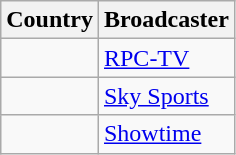<table class="wikitable">
<tr>
<th align=center>Country</th>
<th align=center>Broadcaster</th>
</tr>
<tr>
<td></td>
<td><a href='#'>RPC-TV</a></td>
</tr>
<tr>
<td></td>
<td><a href='#'>Sky Sports</a></td>
</tr>
<tr>
<td></td>
<td><a href='#'>Showtime</a></td>
</tr>
</table>
